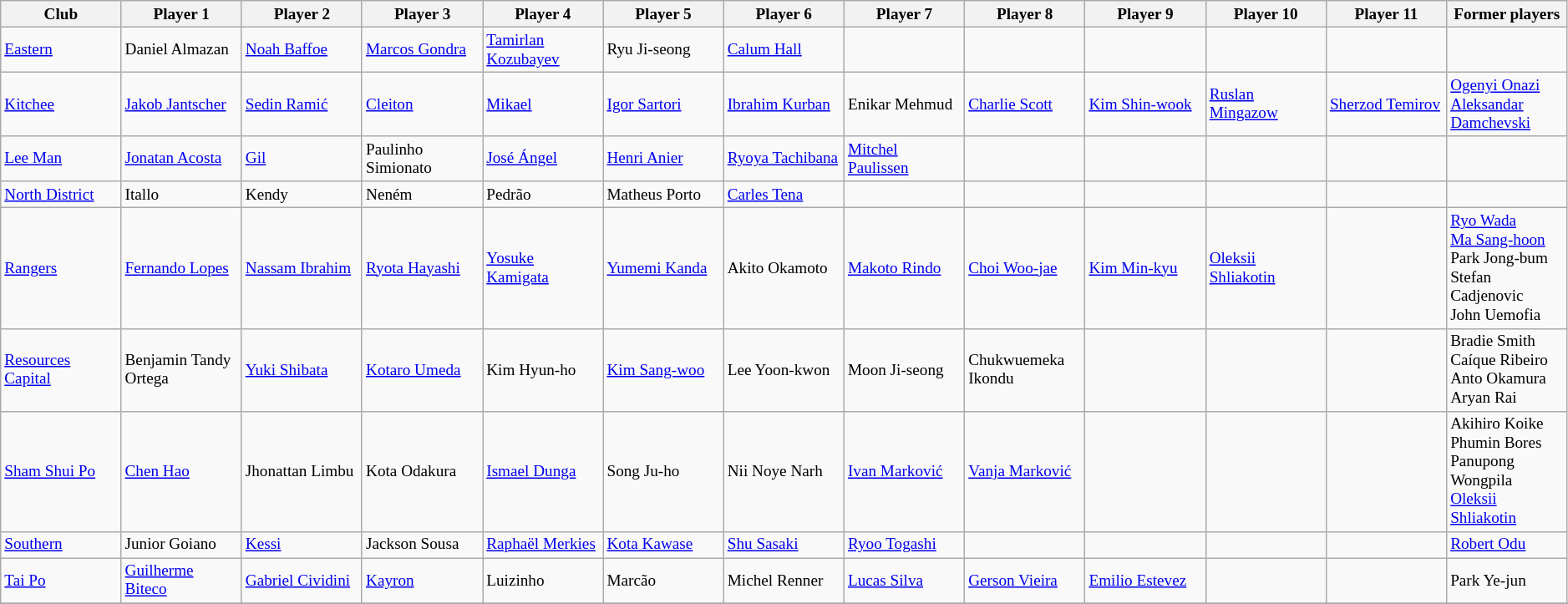<table class="wikitable" style="font-size:100%; font-size:80%;">
<tr>
<th style="width:7%">Club</th>
<th style="width:7%">Player 1</th>
<th style="width:7%">Player 2</th>
<th style="width:7%">Player 3</th>
<th style="width:7%">Player 4</th>
<th style="width:7%">Player 5</th>
<th style="width:7%">Player 6</th>
<th style="width:7%">Player 7</th>
<th style="width:7%">Player 8</th>
<th style="width:7%">Player 9</th>
<th style="width:7%">Player 10</th>
<th style="width:7%">Player 11</th>
<th style="width:7%">Former players</th>
</tr>
<tr>
<td><a href='#'>Eastern</a></td>
<td> Daniel Almazan</td>
<td> <a href='#'>Noah Baffoe</a></td>
<td> <a href='#'>Marcos Gondra</a></td>
<td> <a href='#'>Tamirlan Kozubayev</a></td>
<td> Ryu Ji-seong</td>
<td> <a href='#'>Calum Hall</a></td>
<td></td>
<td></td>
<td></td>
<td></td>
<td></td>
<td></td>
</tr>
<tr>
<td><a href='#'>Kitchee</a></td>
<td> <a href='#'>Jakob Jantscher</a></td>
<td> <a href='#'>Sedin Ramić</a></td>
<td> <a href='#'>Cleiton</a></td>
<td> <a href='#'>Mikael</a></td>
<td> <a href='#'>Igor Sartori</a></td>
<td> <a href='#'>Ibrahim Kurban</a></td>
<td> Enikar Mehmud</td>
<td> <a href='#'>Charlie Scott</a></td>
<td> <a href='#'>Kim Shin-wook</a></td>
<td> <a href='#'>Ruslan Mingazow</a></td>
<td> <a href='#'>Sherzod Temirov</a></td>
<td> <a href='#'>Ogenyi Onazi</a><br> <a href='#'>Aleksandar Damchevski</a></td>
</tr>
<tr>
<td><a href='#'>Lee Man</a></td>
<td> <a href='#'>Jonatan Acosta</a></td>
<td> <a href='#'>Gil</a></td>
<td> Paulinho Simionato</td>
<td> <a href='#'>José Ángel</a></td>
<td> <a href='#'>Henri Anier</a></td>
<td> <a href='#'>Ryoya Tachibana</a></td>
<td> <a href='#'>Mitchel Paulissen</a></td>
<td></td>
<td></td>
<td></td>
<td></td>
<td></td>
</tr>
<tr>
<td><a href='#'>North District</a></td>
<td> Itallo</td>
<td> Kendy</td>
<td> Neném</td>
<td> Pedrão</td>
<td> Matheus Porto</td>
<td> <a href='#'>Carles Tena</a></td>
<td></td>
<td></td>
<td></td>
<td></td>
<td></td>
<td></td>
</tr>
<tr>
<td><a href='#'>Rangers</a></td>
<td> <a href='#'>Fernando Lopes</a></td>
<td> <a href='#'>Nassam Ibrahim</a></td>
<td> <a href='#'>Ryota Hayashi</a></td>
<td> <a href='#'>Yosuke Kamigata</a></td>
<td> <a href='#'>Yumemi Kanda</a></td>
<td> Akito Okamoto</td>
<td> <a href='#'>Makoto Rindo</a></td>
<td> <a href='#'>Choi Woo-jae</a></td>
<td> <a href='#'>Kim Min-kyu</a></td>
<td> <a href='#'>Oleksii Shliakotin</a></td>
<td></td>
<td> <a href='#'>Ryo Wada</a><br> <a href='#'>Ma Sang-hoon</a><br> Park Jong-bum<br> Stefan Cadjenovic<br> John Uemofia</td>
</tr>
<tr>
<td><a href='#'>Resources Capital</a></td>
<td> Benjamin Tandy Ortega</td>
<td> <a href='#'>Yuki Shibata</a></td>
<td> <a href='#'>Kotaro Umeda</a></td>
<td> Kim Hyun-ho</td>
<td> <a href='#'>Kim Sang-woo</a></td>
<td> Lee Yoon-kwon</td>
<td> Moon Ji-seong</td>
<td> Chukwuemeka Ikondu</td>
<td></td>
<td></td>
<td></td>
<td> Bradie Smith<br> Caíque Ribeiro<br> Anto Okamura<br> Aryan Rai</td>
</tr>
<tr>
<td><a href='#'>Sham Shui Po</a></td>
<td> <a href='#'>Chen Hao</a></td>
<td> Jhonattan Limbu</td>
<td> Kota Odakura</td>
<td> <a href='#'>Ismael Dunga</a></td>
<td> Song Ju-ho</td>
<td> Nii Noye Narh</td>
<td> <a href='#'>Ivan Marković</a></td>
<td> <a href='#'>Vanja Marković</a></td>
<td></td>
<td></td>
<td></td>
<td> Akihiro Koike<br> Phumin Bores<br> Panupong Wongpila<br> <a href='#'>Oleksii Shliakotin</a></td>
</tr>
<tr>
<td><a href='#'>Southern</a></td>
<td> Junior Goiano</td>
<td> <a href='#'>Kessi</a></td>
<td> Jackson Sousa</td>
<td> <a href='#'>Raphaël Merkies</a></td>
<td> <a href='#'>Kota Kawase</a></td>
<td> <a href='#'>Shu Sasaki</a></td>
<td> <a href='#'>Ryoo Togashi</a></td>
<td></td>
<td></td>
<td></td>
<td></td>
<td> <a href='#'>Robert Odu</a></td>
</tr>
<tr>
<td><a href='#'>Tai Po</a></td>
<td> <a href='#'>Guilherme Biteco</a></td>
<td> <a href='#'>Gabriel Cividini</a></td>
<td> <a href='#'>Kayron</a></td>
<td> Luizinho</td>
<td> Marcão</td>
<td> Michel Renner</td>
<td> <a href='#'>Lucas Silva</a></td>
<td> <a href='#'>Gerson Vieira</a></td>
<td> <a href='#'>Emilio Estevez</a></td>
<td></td>
<td></td>
<td> Park Ye-jun</td>
</tr>
<tr>
</tr>
</table>
